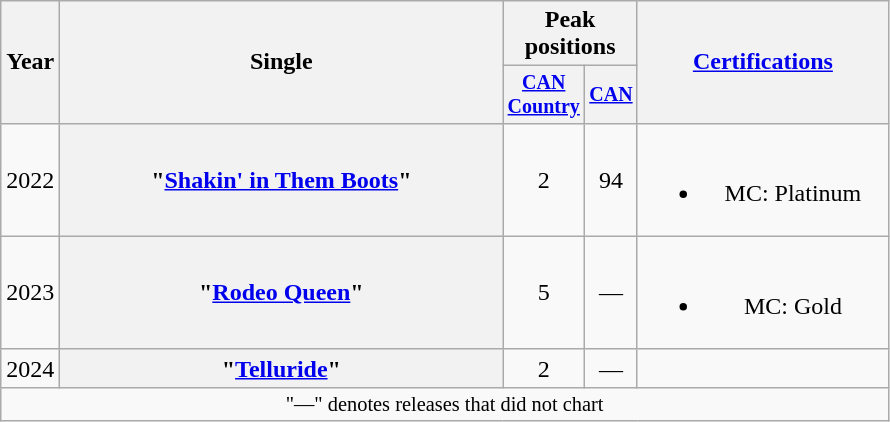<table class="wikitable plainrowheaders" style="text-align:center;">
<tr>
<th rowspan="2">Year</th>
<th rowspan="2" style="width:18em;">Single</th>
<th colspan="2">Peak<br>positions</th>
<th rowspan="2" style="width:10em;"><a href='#'>Certifications</a></th>
</tr>
<tr style="font-size:smaller;">
<th><a href='#'>CAN<br>Country</a><br></th>
<th><a href='#'>CAN</a><br></th>
</tr>
<tr>
<td>2022</td>
<th scope="row">"<a href='#'>Shakin' in Them Boots</a>"</th>
<td>2</td>
<td>94</td>
<td><br><ul><li>MC: Platinum</li></ul></td>
</tr>
<tr>
<td>2023</td>
<th scope="row">"<a href='#'>Rodeo Queen</a>"</th>
<td>5</td>
<td>—</td>
<td><br><ul><li>MC: Gold</li></ul></td>
</tr>
<tr>
<td>2024</td>
<th scope="row">"<a href='#'>Telluride</a>"</th>
<td>2</td>
<td>—</td>
<td></td>
</tr>
<tr>
<td colspan="6" style="font-size:85%">"—" denotes releases that did not chart</td>
</tr>
</table>
